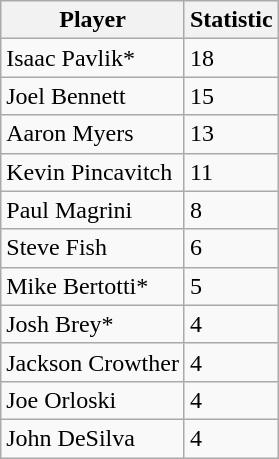<table class="wikitable">
<tr>
<th>Player</th>
<th>Statistic</th>
</tr>
<tr>
<td>Isaac Pavlik*</td>
<td>18</td>
</tr>
<tr>
<td>Joel Bennett</td>
<td>15</td>
</tr>
<tr>
<td>Aaron Myers</td>
<td>13</td>
</tr>
<tr>
<td>Kevin Pincavitch</td>
<td>11</td>
</tr>
<tr>
<td>Paul Magrini</td>
<td>8</td>
</tr>
<tr>
<td>Steve Fish</td>
<td>6</td>
</tr>
<tr>
<td>Mike Bertotti*</td>
<td>5</td>
</tr>
<tr>
<td>Josh Brey*</td>
<td>4</td>
</tr>
<tr>
<td>Jackson Crowther</td>
<td>4</td>
</tr>
<tr>
<td>Joe Orloski</td>
<td>4</td>
</tr>
<tr>
<td>John DeSilva</td>
<td>4</td>
</tr>
</table>
